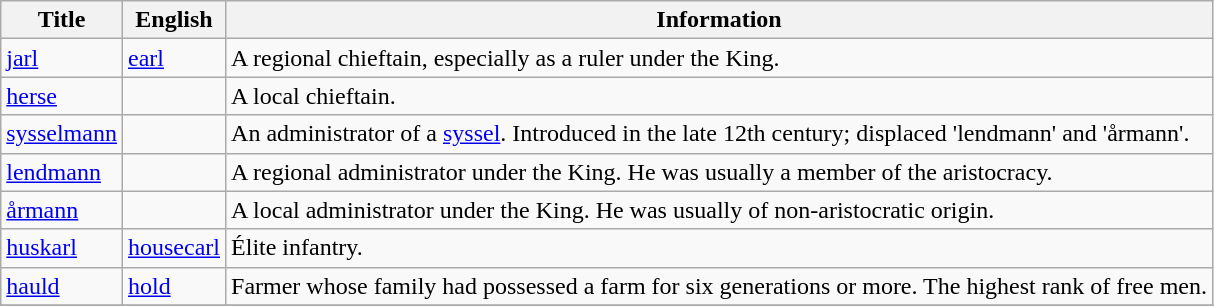<table class="wikitable">
<tr>
<th>Title</th>
<th>English</th>
<th>Information</th>
</tr>
<tr>
<td><a href='#'>jarl</a></td>
<td><a href='#'>earl</a></td>
<td>A regional chieftain, especially as a ruler under the King.</td>
</tr>
<tr>
<td><a href='#'>herse</a></td>
<td></td>
<td>A local chieftain.</td>
</tr>
<tr>
<td><a href='#'>sysselmann</a></td>
<td></td>
<td>An administrator of a <a href='#'>syssel</a>. Introduced in the late 12th century; displaced 'lendmann' and 'årmann'.</td>
</tr>
<tr>
<td><a href='#'>lendmann</a></td>
<td></td>
<td>A regional administrator under the King. He was usually a member of the aristocracy.</td>
</tr>
<tr>
<td><a href='#'>årmann</a></td>
<td></td>
<td>A local administrator under the King. He was usually of non-aristocratic origin.</td>
</tr>
<tr>
<td><a href='#'>huskarl</a></td>
<td><a href='#'>housecarl</a></td>
<td>Élite infantry.</td>
</tr>
<tr>
<td><a href='#'>hauld</a></td>
<td><a href='#'>hold</a></td>
<td>Farmer whose family had possessed a farm for six generations or more. The highest rank of free men.</td>
</tr>
<tr>
</tr>
</table>
